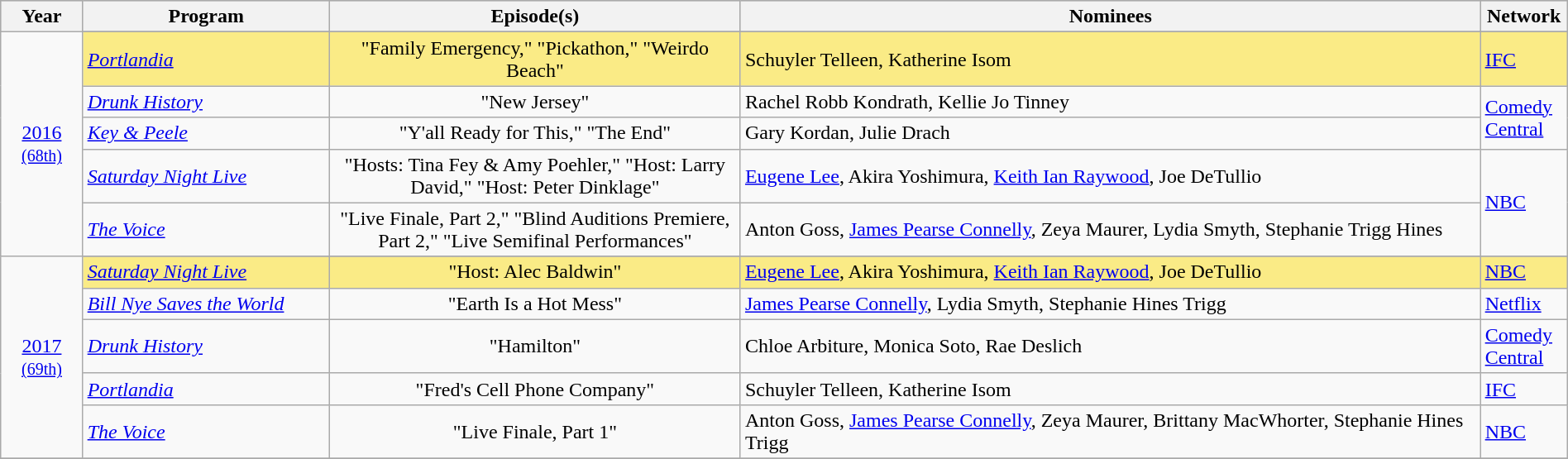<table class="wikitable" style="width:100%">
<tr bgcolor="#bebebe">
<th width="5%">Year</th>
<th width="15%">Program</th>
<th width="25%">Episode(s)</th>
<th width="45%">Nominees</th>
<th width="5%">Network</th>
</tr>
<tr>
<td rowspan=6 style="text-align:center"><a href='#'>2016</a><br><small><a href='#'>(68th)</a></small><br></td>
</tr>
<tr style="background:#FAEB86">
<td><em><a href='#'>Portlandia</a></em></td>
<td align=center>"Family Emergency," "Pickathon," "Weirdo Beach"</td>
<td>Schuyler Telleen, Katherine Isom</td>
<td><a href='#'>IFC</a></td>
</tr>
<tr>
<td><em><a href='#'>Drunk History</a></em></td>
<td align=center>"New Jersey"</td>
<td>Rachel Robb Kondrath, Kellie Jo Tinney</td>
<td rowspan=2><a href='#'>Comedy Central</a></td>
</tr>
<tr>
<td><em><a href='#'>Key & Peele</a></em></td>
<td align=center>"Y'all Ready for This," "The End"</td>
<td>Gary Kordan, Julie Drach</td>
</tr>
<tr>
<td><em><a href='#'>Saturday Night Live</a></em></td>
<td align=center>"Hosts: Tina Fey & Amy Poehler," "Host: Larry David," "Host: Peter Dinklage"</td>
<td><a href='#'>Eugene Lee</a>, Akira Yoshimura, <a href='#'>Keith Ian Raywood</a>, Joe DeTullio</td>
<td rowspan=2><a href='#'>NBC</a></td>
</tr>
<tr>
<td><em><a href='#'>The Voice</a></em></td>
<td align=center>"Live Finale, Part 2," "Blind Auditions Premiere, Part 2," "Live Semifinal Performances"</td>
<td>Anton Goss, <a href='#'>James Pearse Connelly</a>, Zeya Maurer, Lydia Smyth, Stephanie Trigg Hines</td>
</tr>
<tr>
<td rowspan=6 style="text-align:center"><a href='#'>2017</a><br><small><a href='#'>(69th)</a></small><br></td>
</tr>
<tr style="background:#FAEB86">
<td><em><a href='#'>Saturday Night Live</a></em></td>
<td align=center>"Host: Alec Baldwin"</td>
<td><a href='#'>Eugene Lee</a>, Akira Yoshimura, <a href='#'>Keith Ian Raywood</a>, Joe DeTullio</td>
<td><a href='#'>NBC</a></td>
</tr>
<tr>
<td><em><a href='#'>Bill Nye Saves the World</a></em></td>
<td align=center>"Earth Is a Hot Mess"</td>
<td><a href='#'>James Pearse Connelly</a>, Lydia Smyth, Stephanie Hines Trigg</td>
<td><a href='#'>Netflix</a></td>
</tr>
<tr>
<td><em><a href='#'>Drunk History</a></em></td>
<td align=center>"Hamilton"</td>
<td>Chloe Arbiture, Monica Soto, Rae Deslich</td>
<td><a href='#'>Comedy Central</a></td>
</tr>
<tr>
<td><em><a href='#'>Portlandia</a></em></td>
<td align=center>"Fred's Cell Phone Company"</td>
<td>Schuyler Telleen, Katherine Isom</td>
<td><a href='#'>IFC</a></td>
</tr>
<tr>
<td><em><a href='#'>The Voice</a></em></td>
<td align=center>"Live Finale, Part 1"</td>
<td>Anton Goss, <a href='#'>James Pearse Connelly</a>, Zeya Maurer, Brittany MacWhorter, Stephanie Hines Trigg</td>
<td><a href='#'>NBC</a></td>
</tr>
<tr>
</tr>
</table>
